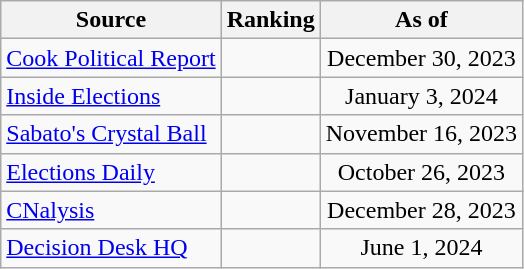<table class="wikitable" style="text-align:center">
<tr>
<th>Source</th>
<th>Ranking</th>
<th>As of</th>
</tr>
<tr>
<td align=left><a href='#'>Cook Political Report</a></td>
<td></td>
<td>December 30, 2023</td>
</tr>
<tr>
<td align=left><a href='#'>Inside Elections</a></td>
<td></td>
<td>January 3, 2024</td>
</tr>
<tr>
<td align=left><a href='#'>Sabato's Crystal Ball</a></td>
<td></td>
<td>November 16, 2023</td>
</tr>
<tr>
<td align=left><a href='#'>Elections Daily</a></td>
<td></td>
<td>October 26, 2023</td>
</tr>
<tr>
<td align=left><a href='#'>CNalysis</a></td>
<td></td>
<td>December 28, 2023</td>
</tr>
<tr>
<td align=left><a href='#'>Decision Desk HQ</a></td>
<td></td>
<td>June 1, 2024</td>
</tr>
</table>
